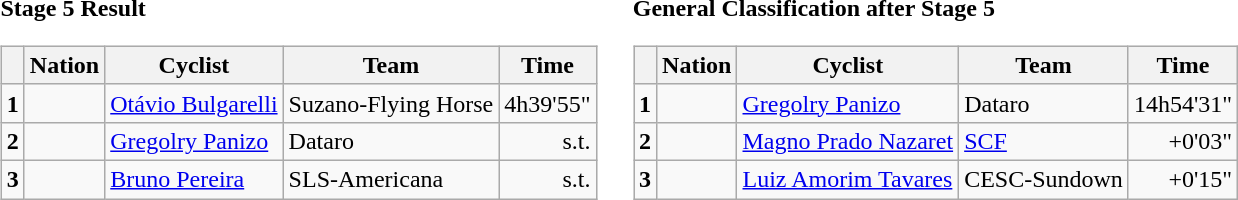<table>
<tr>
<td><strong>Stage 5 Result</strong><br><table class="wikitable">
<tr>
<th></th>
<th>Nation</th>
<th>Cyclist</th>
<th>Team</th>
<th>Time</th>
</tr>
<tr>
<td><strong>1</strong></td>
<td></td>
<td><a href='#'>Otávio Bulgarelli</a></td>
<td>Suzano-Flying Horse</td>
<td align="right">4h39'55"</td>
</tr>
<tr>
<td><strong>2</strong></td>
<td></td>
<td><a href='#'>Gregolry Panizo</a></td>
<td>Dataro</td>
<td align="right">s.t.</td>
</tr>
<tr>
<td><strong>3</strong></td>
<td></td>
<td><a href='#'>Bruno Pereira</a></td>
<td>SLS-Americana</td>
<td align="right">s.t.</td>
</tr>
</table>
</td>
<td></td>
<td><strong>General Classification after Stage 5</strong><br><table class="wikitable">
<tr>
<th></th>
<th>Nation</th>
<th>Cyclist</th>
<th>Team</th>
<th>Time</th>
</tr>
<tr>
<td><strong>1</strong></td>
<td></td>
<td><a href='#'>Gregolry Panizo</a></td>
<td>Dataro</td>
<td align="right">14h54'31"</td>
</tr>
<tr>
<td><strong>2</strong></td>
<td></td>
<td><a href='#'>Magno Prado Nazaret</a></td>
<td><a href='#'>SCF</a></td>
<td align="right">+0'03"</td>
</tr>
<tr>
<td><strong>3</strong></td>
<td></td>
<td><a href='#'>Luiz Amorim Tavares</a></td>
<td>CESC-Sundown</td>
<td align="right">+0'15"</td>
</tr>
</table>
</td>
</tr>
</table>
